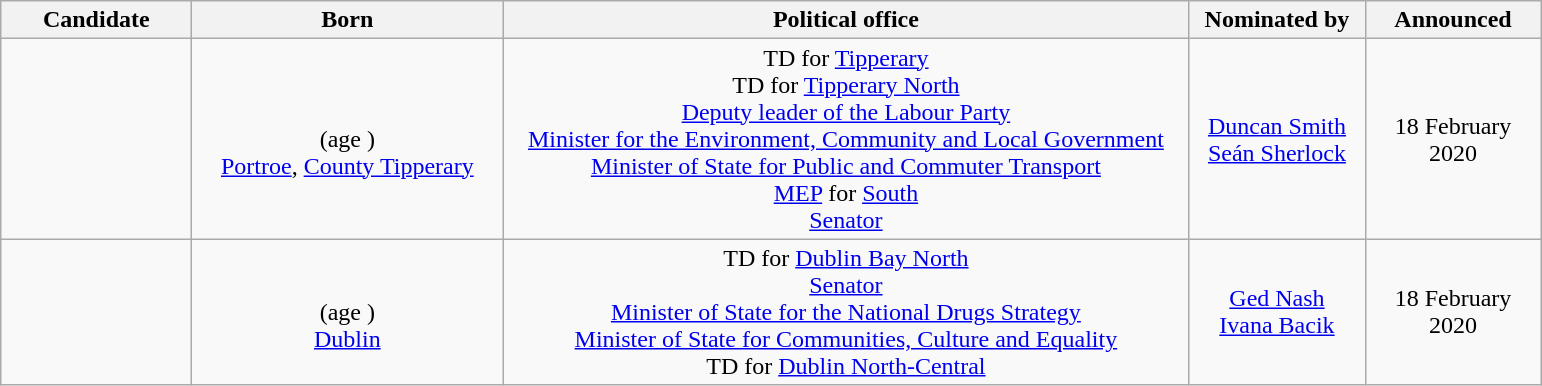<table class="wikitable sortable" style="text-align:center">
<tr>
<th scope="col" style="width: 120px;">Candidate</th>
<th scope="col" style="width: 200px;">Born</th>
<th scope="col" style="width: 450px;">Political office</th>
<th scope="col" style="width: 110px;">Nominated by</th>
<th scope="col" style="width: 110px;">Announced</th>
</tr>
<tr>
<td><br></td>
<td><br>(age )<br><a href='#'>Portroe</a>, <a href='#'>County Tipperary</a></td>
<td>TD for <a href='#'>Tipperary</a> <br>TD for <a href='#'>Tipperary North</a> <br><a href='#'>Deputy leader of the Labour Party</a> <br><a href='#'>Minister for the Environment, Community and Local Government</a> <br><a href='#'>Minister of State for Public and Commuter Transport</a> <br><a href='#'>MEP</a> for <a href='#'>South</a> <br><a href='#'>Senator</a> </td>
<td><a href='#'>Duncan Smith</a><br><a href='#'>Seán Sherlock</a></td>
<td>18 February 2020</td>
</tr>
<tr>
<td><br></td>
<td><br>(age )<br><a href='#'>Dublin</a></td>
<td>TD for <a href='#'>Dublin Bay North</a> <br><a href='#'>Senator</a> <br><a href='#'>Minister of State for the National Drugs Strategy</a> <br><a href='#'>Minister of State for Communities, Culture and Equality</a> <br>TD for <a href='#'>Dublin North-Central</a> </td>
<td><a href='#'>Ged Nash</a><br><a href='#'>Ivana Bacik</a></td>
<td>18 February 2020</td>
</tr>
</table>
